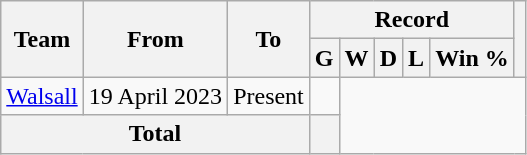<table class="wikitable" style="text-align:centre">
<tr>
<th rowspan=2>Team</th>
<th rowspan=2>From</th>
<th rowspan=2>To</th>
<th colspan=5>Record</th>
<th rowspan=2></th>
</tr>
<tr>
<th>G</th>
<th>W</th>
<th>D</th>
<th>L</th>
<th>Win %</th>
</tr>
<tr>
<td align=left><a href='#'>Walsall</a></td>
<td align=left>19 April 2023</td>
<td align=left>Present<br></td>
<td></td>
</tr>
<tr>
<th colspan="3">Total<br></th>
<th></th>
</tr>
</table>
